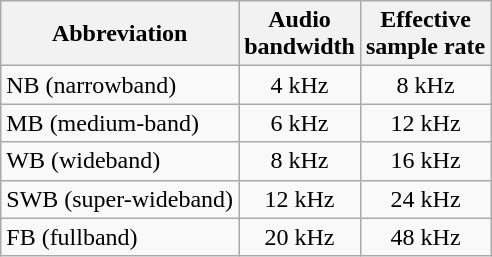<table class="wikitable" style="text-align:center;">
<tr>
<th>Abbreviation</th>
<th>Audio<br>bandwidth</th>
<th>Effective<br>sample rate</th>
</tr>
<tr>
<td style="text-align:left;">NB (narrowband)</td>
<td>4 kHz</td>
<td>8 kHz</td>
</tr>
<tr>
<td style="text-align:left;">MB (medium-band)</td>
<td>6 kHz</td>
<td>12 kHz</td>
</tr>
<tr>
<td style="text-align:left;">WB (wideband)</td>
<td>8 kHz</td>
<td>16 kHz</td>
</tr>
<tr>
<td style="text-align:left;">SWB (super-wideband)</td>
<td>12 kHz</td>
<td>24 kHz</td>
</tr>
<tr>
<td style="text-align:left;">FB (fullband)</td>
<td>20 kHz</td>
<td>48 kHz</td>
</tr>
</table>
